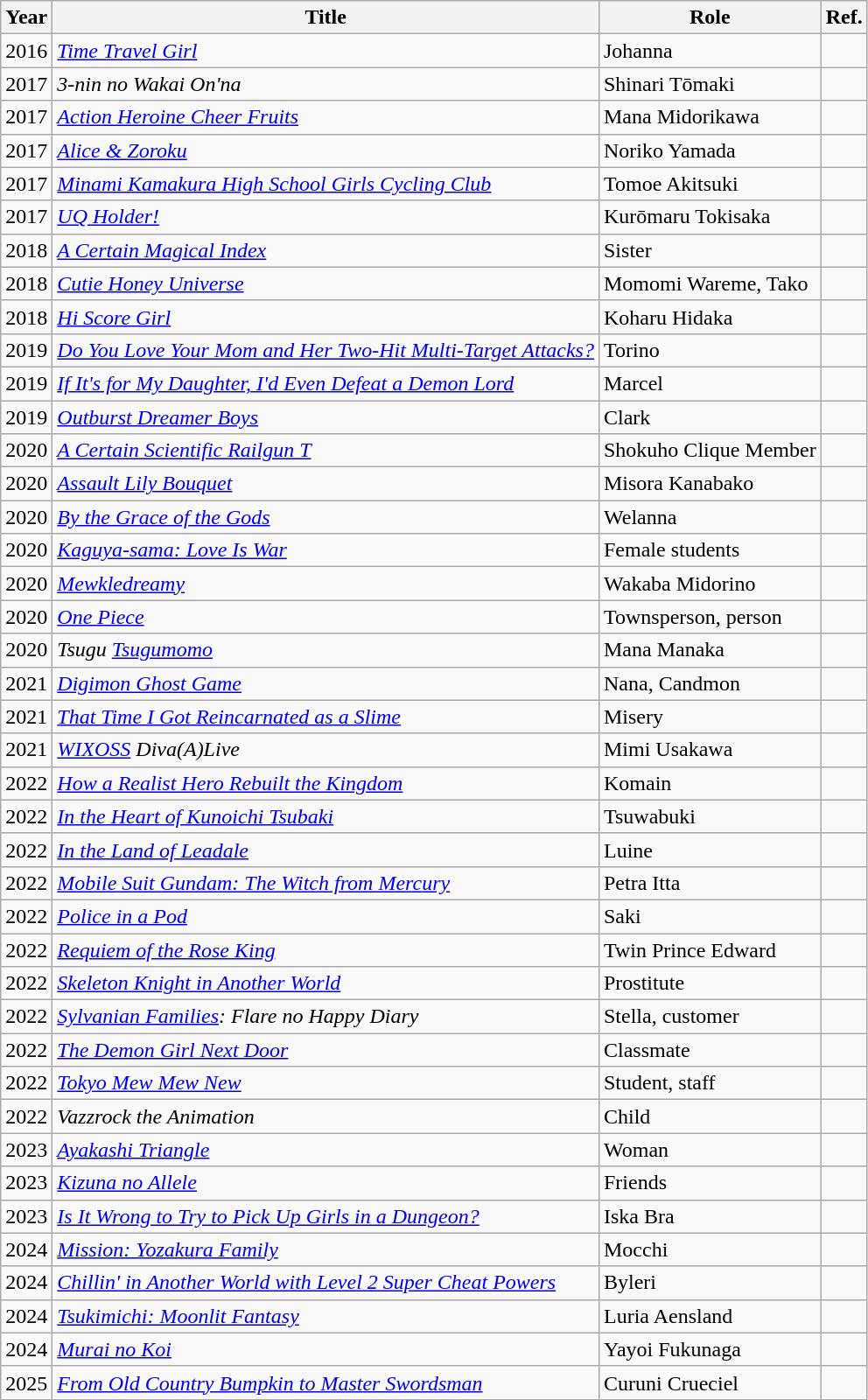<table class="wikitable sortable plainrowheaders">
<tr>
<th scope="col">Year</th>
<th scope="col">Title</th>
<th scope="col">Role</th>
<th scope="col" class="unsortable">Ref.</th>
</tr>
<tr>
<td>2016</td>
<td><em><a href='#'>Time Travel Girl</a></em></td>
<td>Johanna</td>
<td></td>
</tr>
<tr>
<td>2017</td>
<td><em>3-nin no Wakai On'na</em></td>
<td>Shinari Tōmaki</td>
<td></td>
</tr>
<tr>
<td>2017</td>
<td><em><a href='#'>Action Heroine Cheer Fruits</a></em></td>
<td>Mana Midorikawa</td>
<td></td>
</tr>
<tr>
<td>2017</td>
<td><em><a href='#'>Alice & Zoroku</a></em></td>
<td>Noriko Yamada</td>
<td></td>
</tr>
<tr>
<td>2017</td>
<td><em><a href='#'>Minami Kamakura High School Girls Cycling Club</a></em></td>
<td>Tomoe Akitsuki</td>
<td></td>
</tr>
<tr>
<td>2017</td>
<td><em><a href='#'>UQ Holder!</a></em></td>
<td>Kurōmaru Tokisaka</td>
<td></td>
</tr>
<tr>
<td>2018</td>
<td><em><a href='#'>A Certain Magical Index</a></em></td>
<td>Sister</td>
<td></td>
</tr>
<tr>
<td>2018</td>
<td><em><a href='#'>Cutie Honey Universe</a></em></td>
<td>Momomi Wareme, Tako</td>
<td></td>
</tr>
<tr>
<td>2018</td>
<td><em><a href='#'>Hi Score Girl</a></em></td>
<td>Koharu Hidaka</td>
<td></td>
</tr>
<tr>
<td>2019</td>
<td><em><a href='#'>Do You Love Your Mom and Her Two-Hit Multi-Target Attacks?</a></em></td>
<td>Torino</td>
<td></td>
</tr>
<tr>
<td>2019</td>
<td><em><a href='#'>If It's for My Daughter, I'd Even Defeat a Demon Lord</a></em></td>
<td>Marcel</td>
<td></td>
</tr>
<tr>
<td>2019</td>
<td><em><a href='#'>Outburst Dreamer Boys</a></em></td>
<td>Clark</td>
<td></td>
</tr>
<tr>
<td>2020</td>
<td><em><a href='#'>A Certain Scientific Railgun T</a></em></td>
<td>Shokuho Clique Member</td>
<td></td>
</tr>
<tr>
<td>2020</td>
<td><em><a href='#'>Assault Lily Bouquet</a></em></td>
<td>Misora Kanabako</td>
<td></td>
</tr>
<tr>
<td>2020</td>
<td><em><a href='#'>By the Grace of the Gods</a></em></td>
<td>Welanna</td>
<td></td>
</tr>
<tr>
<td>2020</td>
<td><em><a href='#'>Kaguya-sama: Love Is War</a></em></td>
<td>Female students</td>
<td></td>
</tr>
<tr>
<td>2020</td>
<td><em><a href='#'>Mewkledreamy</a></em></td>
<td>Wakaba Midorino</td>
<td></td>
</tr>
<tr>
<td>2020</td>
<td><em><a href='#'>One Piece</a></em></td>
<td>Townsperson, person</td>
<td></td>
</tr>
<tr>
<td>2020</td>
<td><em>Tsugu <a href='#'>Tsugumomo</a></em></td>
<td>Mana Manaka</td>
<td></td>
</tr>
<tr>
<td>2021</td>
<td><em><a href='#'>Digimon Ghost Game</a></em></td>
<td>Nana, Candmon</td>
<td></td>
</tr>
<tr>
<td>2021</td>
<td><em><a href='#'>That Time I Got Reincarnated as a Slime</a></em></td>
<td>Misery</td>
<td></td>
</tr>
<tr>
<td>2021</td>
<td><em><a href='#'>WIXOSS</a> Diva(A)Live</em></td>
<td>Mimi Usakawa</td>
<td></td>
</tr>
<tr>
<td>2022</td>
<td><em><a href='#'>How a Realist Hero Rebuilt the Kingdom</a></em></td>
<td>Komain</td>
<td></td>
</tr>
<tr>
<td>2022</td>
<td><em><a href='#'>In the Heart of Kunoichi Tsubaki</a></em></td>
<td>Tsuwabuki</td>
<td></td>
</tr>
<tr>
<td>2022</td>
<td><em><a href='#'>In the Land of Leadale</a></em></td>
<td>Luine</td>
<td></td>
</tr>
<tr>
<td>2022</td>
<td><em><a href='#'>Mobile Suit Gundam: The Witch from Mercury</a></em></td>
<td>Petra Itta</td>
<td></td>
</tr>
<tr>
<td>2022</td>
<td><em><a href='#'>Police in a Pod</a></em></td>
<td>Saki</td>
<td></td>
</tr>
<tr>
<td>2022</td>
<td><em><a href='#'>Requiem of the Rose King</a></em></td>
<td>Twin Prince Edward</td>
<td></td>
</tr>
<tr>
<td>2022</td>
<td><em><a href='#'>Skeleton Knight in Another World</a></em></td>
<td>Prostitute</td>
<td></td>
</tr>
<tr>
<td>2022</td>
<td><em><a href='#'>Sylvanian Families</a>: Flare no Happy Diary</em></td>
<td>Stella, customer</td>
<td></td>
</tr>
<tr>
<td>2022</td>
<td><em><a href='#'>The Demon Girl Next Door</a></em></td>
<td>Classmate</td>
<td></td>
</tr>
<tr>
<td>2022</td>
<td><em><a href='#'>Tokyo Mew Mew New</a></em></td>
<td>Student, staff</td>
<td></td>
</tr>
<tr>
<td>2022</td>
<td><em>Vazzrock the Animation</em></td>
<td>Child</td>
<td></td>
</tr>
<tr>
<td>2023</td>
<td><em><a href='#'>Ayakashi Triangle</a></em></td>
<td>Woman</td>
<td></td>
</tr>
<tr>
<td>2023</td>
<td><em><a href='#'>Kizuna no Allele</a></em></td>
<td>Friends</td>
<td></td>
</tr>
<tr>
<td>2023</td>
<td><em><a href='#'>Is It Wrong to Try to Pick Up Girls in a Dungeon?</a></em></td>
<td>Iska Bra</td>
<td></td>
</tr>
<tr>
<td>2024</td>
<td><em><a href='#'>Mission: Yozakura Family</a></em></td>
<td>Mocchi</td>
<td></td>
</tr>
<tr>
<td>2024</td>
<td><em><a href='#'>Chillin' in Another World with Level 2 Super Cheat Powers</a></em></td>
<td>Byleri</td>
<td></td>
</tr>
<tr>
<td>2024</td>
<td><em><a href='#'>Tsukimichi: Moonlit Fantasy</a></em></td>
<td>Luria Aensland</td>
<td></td>
</tr>
<tr>
<td>2024</td>
<td><em><a href='#'>Murai no Koi</a></em></td>
<td>Yayoi Fukunaga</td>
<td></td>
</tr>
<tr>
<td>2025</td>
<td><em><a href='#'>From Old Country Bumpkin to Master Swordsman</a></em></td>
<td>Curuni Crueciel</td>
<td></td>
</tr>
</table>
